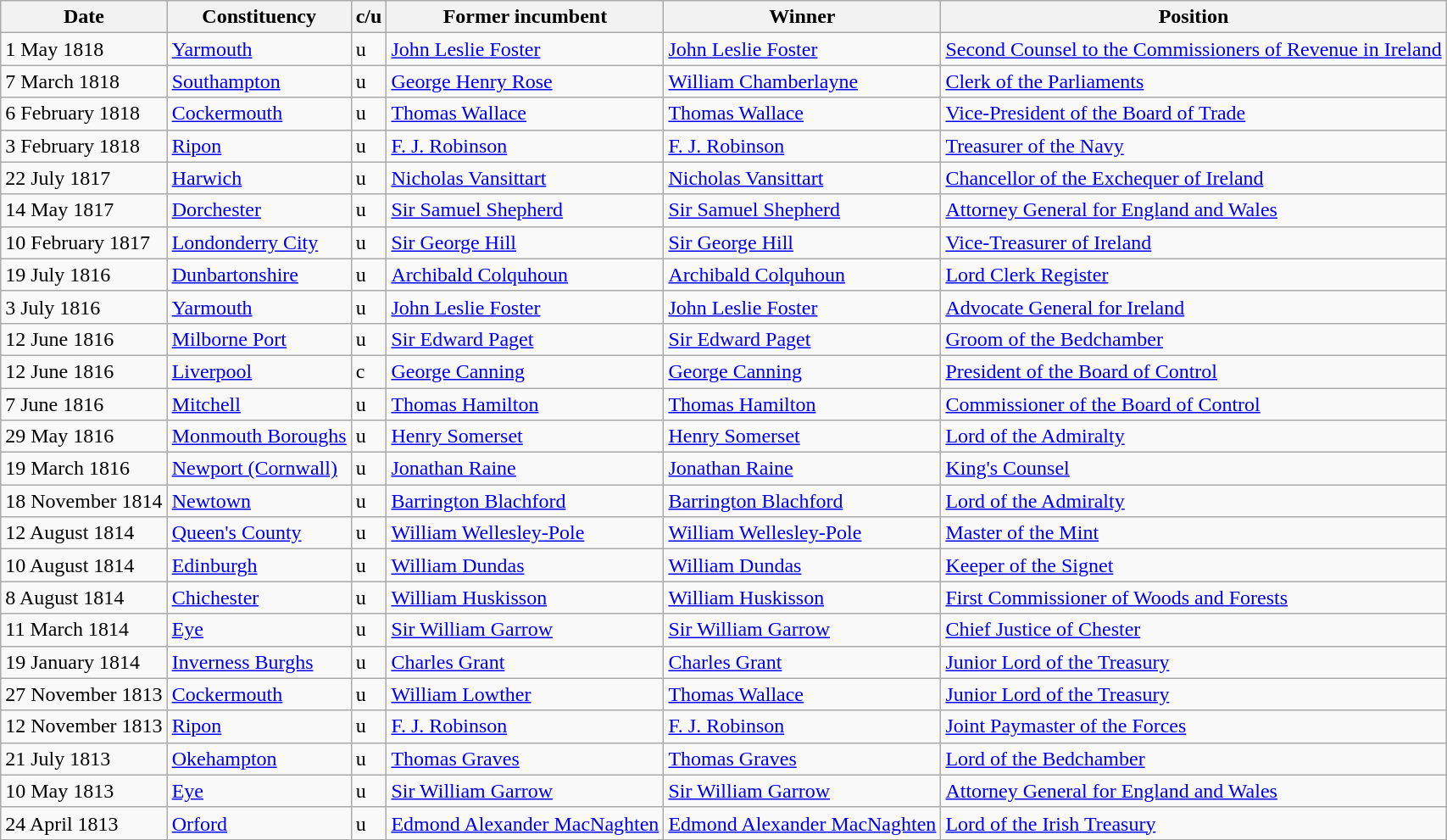<table class="wikitable">
<tr>
<th>Date</th>
<th>Constituency</th>
<th>c/u</th>
<th>Former incumbent</th>
<th>Winner</th>
<th>Position</th>
</tr>
<tr>
<td>1 May 1818</td>
<td><a href='#'>Yarmouth</a></td>
<td>u</td>
<td><a href='#'>John Leslie Foster</a></td>
<td><a href='#'>John Leslie Foster</a></td>
<td><a href='#'>Second Counsel to the Commissioners of Revenue in Ireland</a></td>
</tr>
<tr>
<td>7 March 1818</td>
<td><a href='#'>Southampton</a></td>
<td>u</td>
<td><a href='#'>George Henry Rose</a></td>
<td><a href='#'>William Chamberlayne</a></td>
<td><a href='#'>Clerk of the Parliaments</a></td>
</tr>
<tr>
<td>6 February 1818</td>
<td><a href='#'>Cockermouth</a></td>
<td>u</td>
<td><a href='#'>Thomas Wallace</a></td>
<td><a href='#'>Thomas Wallace</a></td>
<td><a href='#'>Vice-President of the Board of Trade</a></td>
</tr>
<tr>
<td>3 February 1818</td>
<td><a href='#'>Ripon</a></td>
<td>u</td>
<td><a href='#'>F. J. Robinson</a></td>
<td><a href='#'>F. J. Robinson</a></td>
<td><a href='#'>Treasurer of the Navy</a></td>
</tr>
<tr>
<td>22 July 1817</td>
<td><a href='#'>Harwich</a></td>
<td>u</td>
<td><a href='#'>Nicholas Vansittart</a></td>
<td><a href='#'>Nicholas Vansittart</a></td>
<td><a href='#'>Chancellor of the Exchequer of Ireland</a></td>
</tr>
<tr>
<td>14 May 1817</td>
<td><a href='#'>Dorchester</a></td>
<td>u</td>
<td><a href='#'>Sir Samuel Shepherd</a></td>
<td><a href='#'>Sir Samuel Shepherd</a></td>
<td><a href='#'>Attorney General for England and Wales</a></td>
</tr>
<tr>
<td>10 February 1817</td>
<td><a href='#'>Londonderry City</a></td>
<td>u</td>
<td><a href='#'>Sir George Hill</a></td>
<td><a href='#'>Sir George Hill</a></td>
<td><a href='#'>Vice-Treasurer of Ireland</a></td>
</tr>
<tr>
<td>19 July 1816</td>
<td><a href='#'>Dunbartonshire</a></td>
<td>u</td>
<td><a href='#'>Archibald Colquhoun</a></td>
<td><a href='#'>Archibald Colquhoun</a></td>
<td><a href='#'>Lord Clerk Register</a></td>
</tr>
<tr>
<td>3 July 1816</td>
<td><a href='#'>Yarmouth</a></td>
<td>u</td>
<td><a href='#'>John Leslie Foster</a></td>
<td><a href='#'>John Leslie Foster</a></td>
<td><a href='#'>Advocate General for Ireland</a></td>
</tr>
<tr>
<td>12 June 1816</td>
<td><a href='#'>Milborne Port</a></td>
<td>u</td>
<td><a href='#'>Sir Edward Paget</a></td>
<td><a href='#'>Sir Edward Paget</a></td>
<td><a href='#'>Groom of the Bedchamber</a></td>
</tr>
<tr>
<td>12 June 1816</td>
<td><a href='#'>Liverpool</a></td>
<td>c</td>
<td><a href='#'>George Canning</a></td>
<td><a href='#'>George Canning</a></td>
<td><a href='#'>President of the Board of Control</a></td>
</tr>
<tr>
<td>7 June 1816</td>
<td><a href='#'>Mitchell</a></td>
<td>u</td>
<td><a href='#'>Thomas Hamilton</a></td>
<td><a href='#'>Thomas Hamilton</a></td>
<td><a href='#'>Commissioner of the Board of Control</a></td>
</tr>
<tr>
<td>29 May 1816</td>
<td><a href='#'>Monmouth Boroughs</a></td>
<td>u</td>
<td><a href='#'>Henry Somerset</a></td>
<td><a href='#'>Henry Somerset</a></td>
<td><a href='#'>Lord of the Admiralty</a></td>
</tr>
<tr>
<td>19 March 1816</td>
<td><a href='#'>Newport (Cornwall)</a></td>
<td>u</td>
<td><a href='#'>Jonathan Raine</a></td>
<td><a href='#'>Jonathan Raine</a></td>
<td><a href='#'>King's Counsel</a></td>
</tr>
<tr>
<td>18 November 1814</td>
<td><a href='#'>Newtown</a></td>
<td>u</td>
<td><a href='#'>Barrington Blachford</a></td>
<td><a href='#'>Barrington Blachford</a></td>
<td><a href='#'>Lord of the Admiralty</a></td>
</tr>
<tr>
<td>12 August 1814</td>
<td><a href='#'>Queen's County</a></td>
<td>u</td>
<td><a href='#'>William Wellesley-Pole</a></td>
<td><a href='#'>William Wellesley-Pole</a></td>
<td><a href='#'>Master of the Mint</a></td>
</tr>
<tr>
<td>10 August 1814</td>
<td><a href='#'>Edinburgh</a></td>
<td>u</td>
<td><a href='#'>William Dundas</a></td>
<td><a href='#'>William Dundas</a></td>
<td><a href='#'>Keeper of the Signet</a></td>
</tr>
<tr>
<td>8 August 1814</td>
<td><a href='#'>Chichester</a></td>
<td>u</td>
<td><a href='#'>William Huskisson</a></td>
<td><a href='#'>William Huskisson</a></td>
<td><a href='#'>First Commissioner of Woods and Forests</a></td>
</tr>
<tr>
<td>11 March 1814</td>
<td><a href='#'>Eye</a></td>
<td>u</td>
<td><a href='#'>Sir William Garrow</a></td>
<td><a href='#'>Sir William Garrow</a></td>
<td><a href='#'>Chief Justice of Chester</a></td>
</tr>
<tr>
<td>19 January 1814</td>
<td><a href='#'>Inverness Burghs</a></td>
<td>u</td>
<td><a href='#'>Charles Grant</a></td>
<td><a href='#'>Charles Grant</a></td>
<td><a href='#'>Junior Lord of the Treasury</a></td>
</tr>
<tr>
<td>27 November 1813</td>
<td><a href='#'>Cockermouth</a></td>
<td>u</td>
<td><a href='#'>William Lowther</a></td>
<td><a href='#'>Thomas Wallace</a></td>
<td><a href='#'>Junior Lord of the Treasury</a></td>
</tr>
<tr>
<td>12 November 1813</td>
<td><a href='#'>Ripon</a></td>
<td>u</td>
<td><a href='#'>F. J. Robinson</a></td>
<td><a href='#'>F. J. Robinson</a></td>
<td><a href='#'>Joint Paymaster of the Forces</a></td>
</tr>
<tr>
<td>21 July 1813</td>
<td><a href='#'>Okehampton</a></td>
<td>u</td>
<td><a href='#'>Thomas Graves</a></td>
<td><a href='#'>Thomas Graves</a></td>
<td><a href='#'>Lord of the Bedchamber</a></td>
</tr>
<tr>
<td>10 May 1813</td>
<td><a href='#'>Eye</a></td>
<td>u</td>
<td><a href='#'>Sir William Garrow</a></td>
<td><a href='#'>Sir William Garrow</a></td>
<td><a href='#'>Attorney General for England and Wales</a></td>
</tr>
<tr>
<td>24 April 1813</td>
<td><a href='#'>Orford</a></td>
<td>u</td>
<td><a href='#'>Edmond Alexander MacNaghten</a></td>
<td><a href='#'>Edmond Alexander MacNaghten</a></td>
<td><a href='#'>Lord of the Irish Treasury</a></td>
</tr>
</table>
